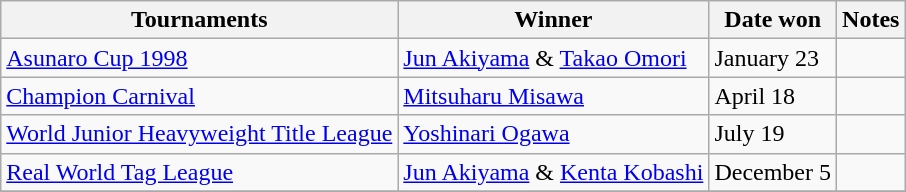<table class="wikitable">
<tr>
<th>Tournaments</th>
<th>Winner</th>
<th>Date won</th>
<th>Notes</th>
</tr>
<tr>
<td><a href='#'>Asunaro Cup 1998</a></td>
<td><a href='#'>Jun Akiyama</a> & <a href='#'>Takao Omori</a></td>
<td>January 23</td>
<td></td>
</tr>
<tr>
<td><a href='#'>Champion Carnival</a></td>
<td><a href='#'>Mitsuharu Misawa</a></td>
<td>April 18</td>
<td></td>
</tr>
<tr>
<td><a href='#'>World Junior Heavyweight Title League</a></td>
<td><a href='#'>Yoshinari Ogawa</a></td>
<td>July 19</td>
<td></td>
</tr>
<tr>
<td><a href='#'>Real World Tag League</a></td>
<td><a href='#'>Jun Akiyama</a> & <a href='#'>Kenta Kobashi</a></td>
<td>December 5</td>
<td></td>
</tr>
<tr>
</tr>
</table>
